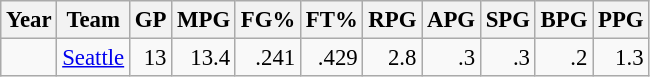<table class="wikitable sortable" style="font-size:95%; text-align:right;">
<tr>
<th>Year</th>
<th>Team</th>
<th>GP</th>
<th>MPG</th>
<th>FG%</th>
<th>FT%</th>
<th>RPG</th>
<th>APG</th>
<th>SPG</th>
<th>BPG</th>
<th>PPG</th>
</tr>
<tr>
<td style="text-align:left;"></td>
<td style="text-align:left;"><a href='#'>Seattle</a></td>
<td>13</td>
<td>13.4</td>
<td>.241</td>
<td>.429</td>
<td>2.8</td>
<td>.3</td>
<td>.3</td>
<td>.2</td>
<td>1.3</td>
</tr>
</table>
